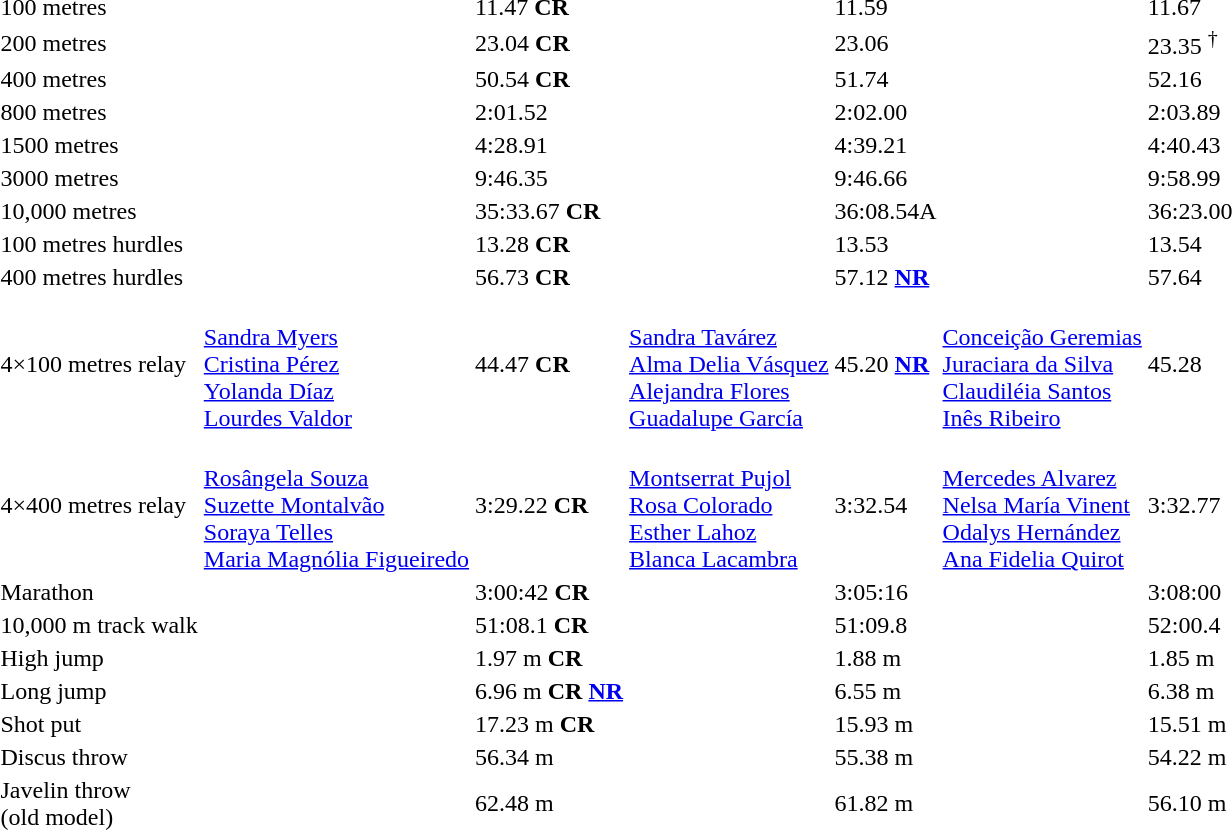<table>
<tr>
<td>100 metres</td>
<td></td>
<td>11.47 <strong>CR</strong></td>
<td></td>
<td>11.59</td>
<td></td>
<td>11.67</td>
</tr>
<tr>
<td>200 metres</td>
<td></td>
<td>23.04 <strong>CR</strong></td>
<td></td>
<td>23.06</td>
<td></td>
<td>23.35 <sup>†</sup></td>
</tr>
<tr>
<td>400 metres</td>
<td></td>
<td>50.54 <strong>CR</strong></td>
<td></td>
<td>51.74</td>
<td></td>
<td>52.16</td>
</tr>
<tr>
<td>800 metres</td>
<td></td>
<td>2:01.52</td>
<td></td>
<td>2:02.00</td>
<td></td>
<td>2:03.89</td>
</tr>
<tr>
<td>1500 metres</td>
<td></td>
<td>4:28.91</td>
<td></td>
<td>4:39.21</td>
<td></td>
<td>4:40.43</td>
</tr>
<tr>
<td>3000 metres</td>
<td></td>
<td>9:46.35</td>
<td></td>
<td>9:46.66</td>
<td></td>
<td>9:58.99</td>
</tr>
<tr>
<td>10,000 metres</td>
<td></td>
<td>35:33.67 <strong>CR</strong></td>
<td></td>
<td>36:08.54A</td>
<td></td>
<td>36:23.00</td>
</tr>
<tr>
<td>100 metres hurdles</td>
<td></td>
<td>13.28 <strong>CR</strong></td>
<td></td>
<td>13.53</td>
<td></td>
<td>13.54</td>
</tr>
<tr>
<td>400 metres hurdles</td>
<td></td>
<td>56.73 <strong>CR</strong></td>
<td></td>
<td>57.12 <strong><a href='#'>NR</a></strong></td>
<td></td>
<td>57.64</td>
</tr>
<tr>
<td>4×100 metres relay</td>
<td><br><a href='#'>Sandra Myers</a><br><a href='#'>Cristina Pérez</a><br><a href='#'>Yolanda Díaz</a><br><a href='#'>Lourdes Valdor</a></td>
<td>44.47 <strong>CR</strong></td>
<td><br><a href='#'>Sandra Tavárez</a><br><a href='#'>Alma Delia Vásquez</a><br><a href='#'>Alejandra Flores</a><br><a href='#'>Guadalupe García</a></td>
<td>45.20 <strong><a href='#'>NR</a></strong></td>
<td><br><a href='#'>Conceição Geremias</a><br><a href='#'>Juraciara da Silva</a><br><a href='#'>Claudiléia Santos</a><br><a href='#'>Inês Ribeiro</a></td>
<td>45.28</td>
</tr>
<tr>
<td>4×400 metres relay</td>
<td><br><a href='#'>Rosângela Souza</a><br><a href='#'>Suzette Montalvão</a><br><a href='#'>Soraya Telles</a><br><a href='#'>Maria Magnólia Figueiredo</a></td>
<td>3:29.22 <strong>CR</strong></td>
<td><br><a href='#'>Montserrat Pujol</a><br><a href='#'>Rosa Colorado</a><br><a href='#'>Esther Lahoz</a><br><a href='#'>Blanca Lacambra</a></td>
<td>3:32.54</td>
<td><br><a href='#'>Mercedes Alvarez</a><br><a href='#'>Nelsa María Vinent</a><br><a href='#'>Odalys Hernández</a><br><a href='#'>Ana Fidelia Quirot</a></td>
<td>3:32.77</td>
</tr>
<tr>
<td>Marathon</td>
<td></td>
<td>3:00:42 <strong>CR</strong></td>
<td></td>
<td>3:05:16</td>
<td></td>
<td>3:08:00</td>
</tr>
<tr>
<td>10,000 m track walk</td>
<td></td>
<td>51:08.1 <strong>CR</strong></td>
<td></td>
<td>51:09.8</td>
<td></td>
<td>52:00.4</td>
</tr>
<tr>
<td>High jump</td>
<td></td>
<td>1.97 m <strong>CR</strong></td>
<td></td>
<td>1.88 m</td>
<td></td>
<td>1.85 m</td>
</tr>
<tr>
<td>Long jump</td>
<td></td>
<td>6.96 m <strong>CR <a href='#'>NR</a></strong></td>
<td></td>
<td>6.55 m</td>
<td></td>
<td>6.38 m</td>
</tr>
<tr>
<td>Shot put</td>
<td></td>
<td>17.23 m <strong>CR</strong></td>
<td></td>
<td>15.93 m</td>
<td></td>
<td>15.51 m</td>
</tr>
<tr>
<td>Discus throw</td>
<td></td>
<td>56.34 m</td>
<td></td>
<td>55.38 m</td>
<td></td>
<td>54.22 m</td>
</tr>
<tr>
<td>Javelin throw<br>(old model)</td>
<td></td>
<td>62.48 m</td>
<td></td>
<td>61.82 m</td>
<td></td>
<td>56.10 m</td>
</tr>
</table>
